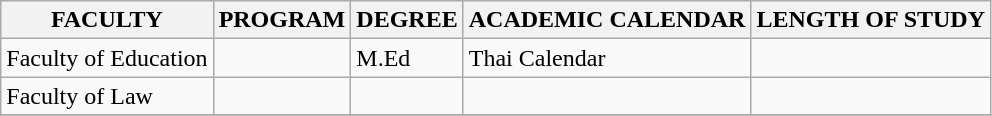<table class="wikitable">
<tr>
<th>FACULTY</th>
<th>PROGRAM</th>
<th>DEGREE</th>
<th>ACADEMIC CALENDAR</th>
<th>LENGTH OF STUDY</th>
</tr>
<tr>
<td>Faculty of  Education</td>
<td></td>
<td>M.Ed</td>
<td>Thai Calendar</td>
</tr>
<tr>
<td>Faculty of Law</td>
<td></td>
<td></td>
<td></td>
<td></td>
</tr>
<tr>
</tr>
</table>
